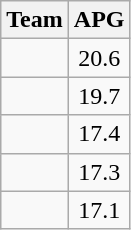<table class=wikitable>
<tr>
<th>Team</th>
<th>APG</th>
</tr>
<tr>
<td></td>
<td align=center>20.6</td>
</tr>
<tr>
<td></td>
<td align=center>19.7</td>
</tr>
<tr>
<td></td>
<td align=center>17.4</td>
</tr>
<tr>
<td></td>
<td align=center>17.3</td>
</tr>
<tr>
<td></td>
<td align=center>17.1</td>
</tr>
</table>
